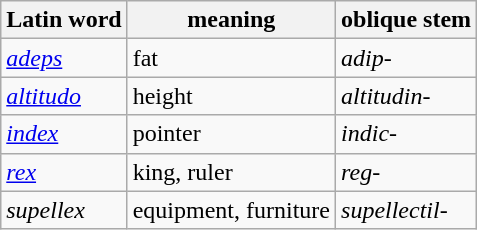<table class="wikitable">
<tr>
<th>Latin word</th>
<th>meaning</th>
<th>oblique stem</th>
</tr>
<tr>
<td><em><a href='#'>adeps</a></em></td>
<td>fat</td>
<td><em>adip-</em></td>
</tr>
<tr>
<td><em><a href='#'>altitudo</a></em></td>
<td>height</td>
<td><em>altitudin-</em></td>
</tr>
<tr>
<td><em><a href='#'>index</a></em></td>
<td>pointer</td>
<td><em>indic-</em></td>
</tr>
<tr>
<td><em><a href='#'>rex</a></em></td>
<td>king, ruler</td>
<td><em>reg-</em></td>
</tr>
<tr>
<td><em>supellex</em></td>
<td>equipment, furniture</td>
<td><em>supellectil-</em></td>
</tr>
</table>
